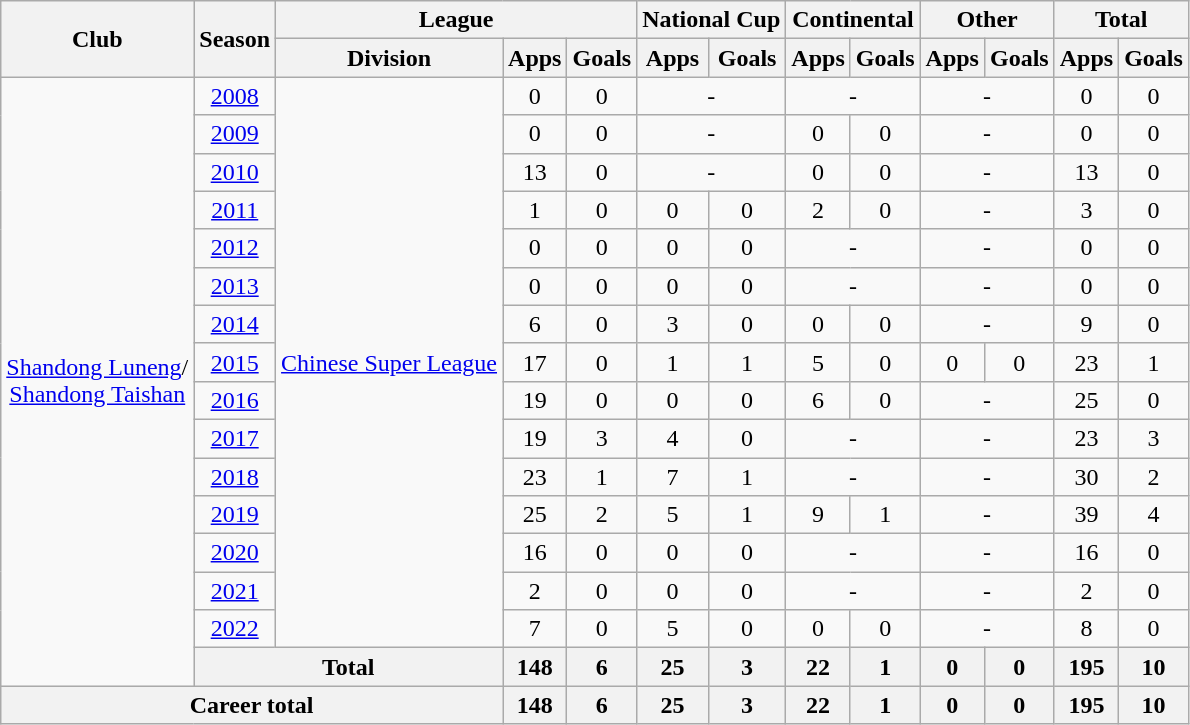<table class="wikitable" style="text-align: center">
<tr>
<th rowspan="2">Club</th>
<th rowspan="2">Season</th>
<th colspan="3">League</th>
<th colspan="2">National Cup</th>
<th colspan="2">Continental</th>
<th colspan="2">Other</th>
<th colspan="2">Total</th>
</tr>
<tr>
<th>Division</th>
<th>Apps</th>
<th>Goals</th>
<th>Apps</th>
<th>Goals</th>
<th>Apps</th>
<th>Goals</th>
<th>Apps</th>
<th>Goals</th>
<th>Apps</th>
<th>Goals</th>
</tr>
<tr>
<td rowspan=16><a href='#'>Shandong Luneng</a>/<br><a href='#'>Shandong Taishan</a></td>
<td><a href='#'>2008</a></td>
<td rowspan=15><a href='#'>Chinese Super League</a></td>
<td>0</td>
<td>0</td>
<td colspan="2">-</td>
<td colspan="2">-</td>
<td colspan="2">-</td>
<td>0</td>
<td>0</td>
</tr>
<tr>
<td><a href='#'>2009</a></td>
<td>0</td>
<td>0</td>
<td colspan="2">-</td>
<td>0</td>
<td>0</td>
<td colspan="2">-</td>
<td>0</td>
<td>0</td>
</tr>
<tr>
<td><a href='#'>2010</a></td>
<td>13</td>
<td>0</td>
<td colspan="2">-</td>
<td>0</td>
<td>0</td>
<td colspan="2">-</td>
<td>13</td>
<td>0</td>
</tr>
<tr>
<td><a href='#'>2011</a></td>
<td>1</td>
<td>0</td>
<td>0</td>
<td>0</td>
<td>2</td>
<td>0</td>
<td colspan="2">-</td>
<td>3</td>
<td>0</td>
</tr>
<tr>
<td><a href='#'>2012</a></td>
<td>0</td>
<td>0</td>
<td>0</td>
<td>0</td>
<td colspan="2">-</td>
<td colspan="2">-</td>
<td>0</td>
<td>0</td>
</tr>
<tr>
<td><a href='#'>2013</a></td>
<td>0</td>
<td>0</td>
<td>0</td>
<td>0</td>
<td colspan="2">-</td>
<td colspan="2">-</td>
<td>0</td>
<td>0</td>
</tr>
<tr>
<td><a href='#'>2014</a></td>
<td>6</td>
<td>0</td>
<td>3</td>
<td>0</td>
<td>0</td>
<td>0</td>
<td colspan="2">-</td>
<td>9</td>
<td>0</td>
</tr>
<tr>
<td><a href='#'>2015</a></td>
<td>17</td>
<td>0</td>
<td>1</td>
<td>1</td>
<td>5</td>
<td>0</td>
<td>0</td>
<td>0</td>
<td>23</td>
<td>1</td>
</tr>
<tr>
<td><a href='#'>2016</a></td>
<td>19</td>
<td>0</td>
<td>0</td>
<td>0</td>
<td>6</td>
<td>0</td>
<td colspan="2">-</td>
<td>25</td>
<td>0</td>
</tr>
<tr>
<td><a href='#'>2017</a></td>
<td>19</td>
<td>3</td>
<td>4</td>
<td>0</td>
<td colspan="2">-</td>
<td colspan="2">-</td>
<td>23</td>
<td>3</td>
</tr>
<tr>
<td><a href='#'>2018</a></td>
<td>23</td>
<td>1</td>
<td>7</td>
<td>1</td>
<td colspan="2">-</td>
<td colspan="2">-</td>
<td>30</td>
<td>2</td>
</tr>
<tr>
<td><a href='#'>2019</a></td>
<td>25</td>
<td>2</td>
<td>5</td>
<td>1</td>
<td>9</td>
<td>1</td>
<td colspan="2">-</td>
<td>39</td>
<td>4</td>
</tr>
<tr>
<td><a href='#'>2020</a></td>
<td>16</td>
<td>0</td>
<td>0</td>
<td>0</td>
<td colspan="2">-</td>
<td colspan="2">-</td>
<td>16</td>
<td>0</td>
</tr>
<tr>
<td><a href='#'>2021</a></td>
<td>2</td>
<td>0</td>
<td>0</td>
<td>0</td>
<td colspan="2">-</td>
<td colspan="2">-</td>
<td>2</td>
<td>0</td>
</tr>
<tr>
<td><a href='#'>2022</a></td>
<td>7</td>
<td>0</td>
<td>5</td>
<td>0</td>
<td>0</td>
<td>0</td>
<td colspan="2">-</td>
<td>8</td>
<td>0</td>
</tr>
<tr>
<th colspan=2>Total</th>
<th>148</th>
<th>6</th>
<th>25</th>
<th>3</th>
<th>22</th>
<th>1</th>
<th>0</th>
<th>0</th>
<th>195</th>
<th>10</th>
</tr>
<tr>
<th colspan=3>Career total</th>
<th>148</th>
<th>6</th>
<th>25</th>
<th>3</th>
<th>22</th>
<th>1</th>
<th>0</th>
<th>0</th>
<th>195</th>
<th>10</th>
</tr>
</table>
